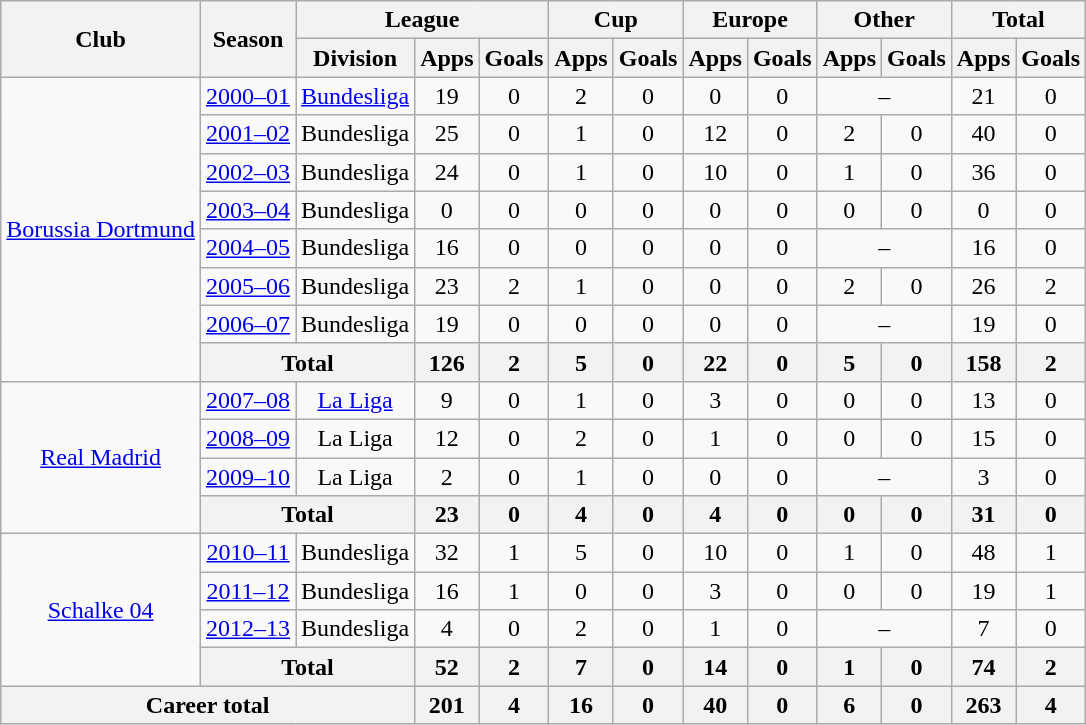<table class="wikitable" style="text-align: center;">
<tr>
<th rowspan="2">Club</th>
<th rowspan="2">Season</th>
<th colspan="3">League</th>
<th colspan="2">Cup</th>
<th colspan="2">Europe</th>
<th colspan="2">Other</th>
<th colspan="2">Total</th>
</tr>
<tr>
<th>Division</th>
<th>Apps</th>
<th>Goals</th>
<th>Apps</th>
<th>Goals</th>
<th>Apps</th>
<th>Goals</th>
<th>Apps</th>
<th>Goals</th>
<th>Apps</th>
<th>Goals</th>
</tr>
<tr>
<td rowspan="8"><a href='#'>Borussia Dortmund</a></td>
<td><a href='#'>2000–01</a></td>
<td><a href='#'>Bundesliga</a></td>
<td>19</td>
<td>0</td>
<td>2</td>
<td>0</td>
<td>0</td>
<td>0</td>
<td colspan="2">–</td>
<td>21</td>
<td>0</td>
</tr>
<tr>
<td><a href='#'>2001–02</a></td>
<td>Bundesliga</td>
<td>25</td>
<td>0</td>
<td>1</td>
<td>0</td>
<td>12</td>
<td>0</td>
<td>2</td>
<td>0</td>
<td>40</td>
<td>0</td>
</tr>
<tr>
<td><a href='#'>2002–03</a></td>
<td>Bundesliga</td>
<td>24</td>
<td>0</td>
<td>1</td>
<td>0</td>
<td>10</td>
<td>0</td>
<td>1</td>
<td>0</td>
<td>36</td>
<td>0</td>
</tr>
<tr>
<td><a href='#'>2003–04</a></td>
<td>Bundesliga</td>
<td>0</td>
<td>0</td>
<td>0</td>
<td>0</td>
<td>0</td>
<td>0</td>
<td>0</td>
<td>0</td>
<td>0</td>
<td>0</td>
</tr>
<tr>
<td><a href='#'>2004–05</a></td>
<td>Bundesliga</td>
<td>16</td>
<td>0</td>
<td>0</td>
<td>0</td>
<td>0</td>
<td>0</td>
<td colspan="2">–</td>
<td>16</td>
<td>0</td>
</tr>
<tr>
<td><a href='#'>2005–06</a></td>
<td>Bundesliga</td>
<td>23</td>
<td>2</td>
<td>1</td>
<td>0</td>
<td>0</td>
<td>0</td>
<td>2</td>
<td>0</td>
<td>26</td>
<td>2</td>
</tr>
<tr>
<td><a href='#'>2006–07</a></td>
<td>Bundesliga</td>
<td>19</td>
<td>0</td>
<td>0</td>
<td>0</td>
<td>0</td>
<td>0</td>
<td colspan="2">–</td>
<td>19</td>
<td>0</td>
</tr>
<tr>
<th colspan="2">Total</th>
<th>126</th>
<th>2</th>
<th>5</th>
<th>0</th>
<th>22</th>
<th>0</th>
<th>5</th>
<th>0</th>
<th>158</th>
<th>2</th>
</tr>
<tr>
<td rowspan="4"><a href='#'>Real Madrid</a></td>
<td><a href='#'>2007–08</a></td>
<td><a href='#'>La Liga</a></td>
<td>9</td>
<td>0</td>
<td>1</td>
<td>0</td>
<td>3</td>
<td>0</td>
<td>0</td>
<td>0</td>
<td>13</td>
<td>0</td>
</tr>
<tr>
<td><a href='#'>2008–09</a></td>
<td>La Liga</td>
<td>12</td>
<td>0</td>
<td>2</td>
<td>0</td>
<td>1</td>
<td>0</td>
<td>0</td>
<td>0</td>
<td>15</td>
<td>0</td>
</tr>
<tr>
<td><a href='#'>2009–10</a></td>
<td>La Liga</td>
<td>2</td>
<td>0</td>
<td>1</td>
<td>0</td>
<td>0</td>
<td>0</td>
<td colspan="2">–</td>
<td>3</td>
<td>0</td>
</tr>
<tr>
<th colspan="2">Total</th>
<th>23</th>
<th>0</th>
<th>4</th>
<th>0</th>
<th>4</th>
<th>0</th>
<th>0</th>
<th>0</th>
<th>31</th>
<th>0</th>
</tr>
<tr>
<td rowspan="4"><a href='#'>Schalke 04</a></td>
<td><a href='#'>2010–11</a></td>
<td>Bundesliga</td>
<td>32</td>
<td>1</td>
<td>5</td>
<td>0</td>
<td>10</td>
<td>0</td>
<td>1</td>
<td>0</td>
<td>48</td>
<td>1</td>
</tr>
<tr>
<td><a href='#'>2011–12</a></td>
<td>Bundesliga</td>
<td>16</td>
<td>1</td>
<td>0</td>
<td>0</td>
<td>3</td>
<td>0</td>
<td>0</td>
<td>0</td>
<td>19</td>
<td>1</td>
</tr>
<tr>
<td><a href='#'>2012–13</a></td>
<td>Bundesliga</td>
<td>4</td>
<td>0</td>
<td>2</td>
<td>0</td>
<td>1</td>
<td>0</td>
<td colspan="2">–</td>
<td>7</td>
<td>0</td>
</tr>
<tr>
<th colspan="2">Total</th>
<th>52</th>
<th>2</th>
<th>7</th>
<th>0</th>
<th>14</th>
<th>0</th>
<th>1</th>
<th>0</th>
<th>74</th>
<th>2</th>
</tr>
<tr>
<th colspan="3">Career total</th>
<th>201</th>
<th>4</th>
<th>16</th>
<th>0</th>
<th>40</th>
<th>0</th>
<th>6</th>
<th>0</th>
<th>263</th>
<th>4</th>
</tr>
</table>
